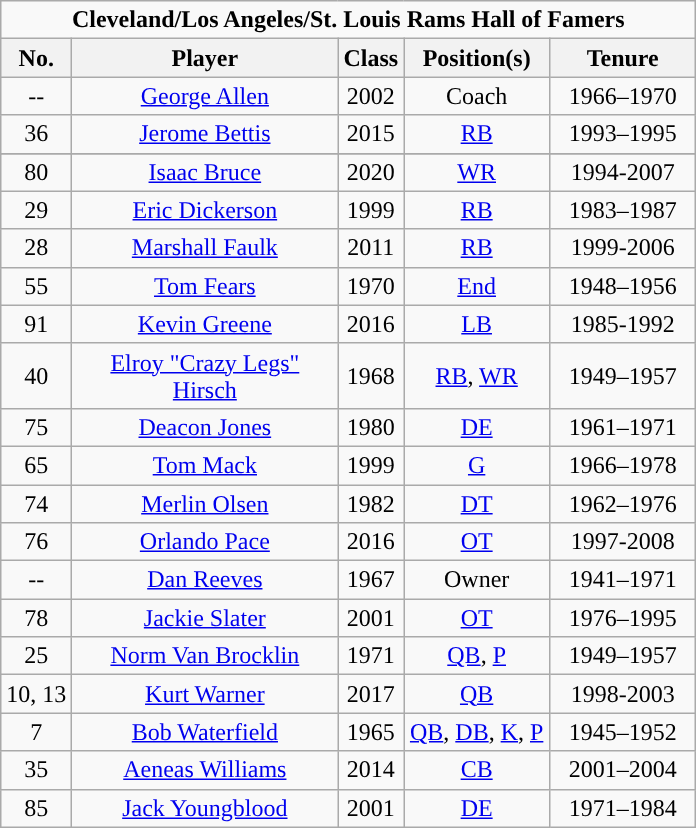<table class="wikitable" style="text-align:center;">
<tr>
<td style="text-align:center;" colspan="5"><strong>Cleveland/Los Angeles/St. Louis Rams Hall of Famers</strong></td>
</tr>
<tr>
<th style="width:40px; ">No.</th>
<th style="width:170px; ">Player</th>
<th style="width:30px; ">Class</th>
<th style="width:90px; ">Position(s)</th>
<th style="width:90px; ">Tenure</th>
</tr>
<tr>
<td>--</td>
<td><a href='#'>George Allen</a></td>
<td>2002</td>
<td>Coach</td>
<td>1966–1970</td>
</tr>
<tr>
<td>36</td>
<td><a href='#'>Jerome Bettis</a></td>
<td>2015</td>
<td><a href='#'>RB</a></td>
<td>1993–1995</td>
</tr>
<tr>
</tr>
<tr | 76 ||>
</tr>
<tr>
<td>80</td>
<td><a href='#'>Isaac Bruce</a></td>
<td>2020</td>
<td><a href='#'>WR</a></td>
<td>1994-2007</td>
</tr>
<tr>
<td>29</td>
<td><a href='#'>Eric Dickerson</a></td>
<td>1999</td>
<td><a href='#'>RB</a></td>
<td>1983–1987</td>
</tr>
<tr>
<td>28</td>
<td><a href='#'>Marshall Faulk</a></td>
<td>2011</td>
<td><a href='#'>RB</a></td>
<td>1999-2006</td>
</tr>
<tr>
<td>55</td>
<td><a href='#'>Tom Fears</a></td>
<td>1970</td>
<td><a href='#'>End</a></td>
<td>1948–1956</td>
</tr>
<tr>
<td>91</td>
<td><a href='#'>Kevin Greene</a></td>
<td>2016</td>
<td><a href='#'>LB</a></td>
<td>1985-1992</td>
</tr>
<tr>
<td>40</td>
<td><a href='#'>Elroy "Crazy Legs" Hirsch</a></td>
<td>1968</td>
<td><a href='#'>RB</a>, <a href='#'>WR</a></td>
<td>1949–1957</td>
</tr>
<tr>
<td>75</td>
<td><a href='#'>Deacon Jones</a></td>
<td>1980</td>
<td><a href='#'>DE</a></td>
<td>1961–1971</td>
</tr>
<tr>
<td>65</td>
<td><a href='#'>Tom Mack</a></td>
<td>1999</td>
<td><a href='#'>G</a></td>
<td>1966–1978</td>
</tr>
<tr>
<td>74</td>
<td><a href='#'>Merlin Olsen</a></td>
<td>1982</td>
<td><a href='#'>DT</a></td>
<td>1962–1976</td>
</tr>
<tr>
<td>76</td>
<td><a href='#'>Orlando Pace</a></td>
<td>2016</td>
<td><a href='#'>OT</a></td>
<td>1997-2008</td>
</tr>
<tr>
<td>--</td>
<td><a href='#'>Dan Reeves</a></td>
<td>1967</td>
<td>Owner</td>
<td>1941–1971</td>
</tr>
<tr>
<td>78</td>
<td><a href='#'>Jackie Slater</a></td>
<td>2001</td>
<td><a href='#'>OT</a></td>
<td>1976–1995</td>
</tr>
<tr>
<td>25</td>
<td><a href='#'>Norm Van Brocklin</a></td>
<td>1971</td>
<td><a href='#'>QB</a>, <a href='#'>P</a></td>
<td>1949–1957</td>
</tr>
<tr>
<td>10, 13</td>
<td><a href='#'>Kurt Warner</a></td>
<td>2017</td>
<td><a href='#'>QB</a></td>
<td>1998-2003</td>
</tr>
<tr>
<td>7</td>
<td><a href='#'>Bob Waterfield</a></td>
<td>1965</td>
<td><a href='#'>QB</a>, <a href='#'>DB</a>, <a href='#'>K</a>, <a href='#'>P</a></td>
<td>1945–1952</td>
</tr>
<tr>
<td>35</td>
<td><a href='#'>Aeneas Williams</a></td>
<td>2014</td>
<td><a href='#'>CB</a></td>
<td>2001–2004</td>
</tr>
<tr>
<td>85</td>
<td><a href='#'>Jack Youngblood</a></td>
<td>2001</td>
<td><a href='#'>DE</a></td>
<td>1971–1984</td>
</tr>
</table>
